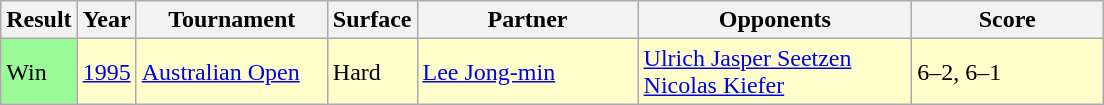<table class="sortable wikitable">
<tr>
<th style="width:40px;">Result</th>
<th style="width:30px;">Year</th>
<th style="width:120px;">Tournament</th>
<th style="width:50px;">Surface</th>
<th style="width:140px;">Partner</th>
<th style="width:175px;">Opponents</th>
<th style="width:120px;" class="unsortable">Score</th>
</tr>
<tr style="background:#ffffcc;">
<td style="background:#98fb98;">Win</td>
<td><a href='#'>1995</a></td>
<td><a href='#'>Australian Open</a></td>
<td>Hard</td>
<td> <a href='#'>Lee Jong-min</a></td>
<td> <a href='#'>Ulrich Jasper Seetzen</a> <br>  <a href='#'>Nicolas Kiefer</a></td>
<td>6–2, 6–1</td>
</tr>
</table>
